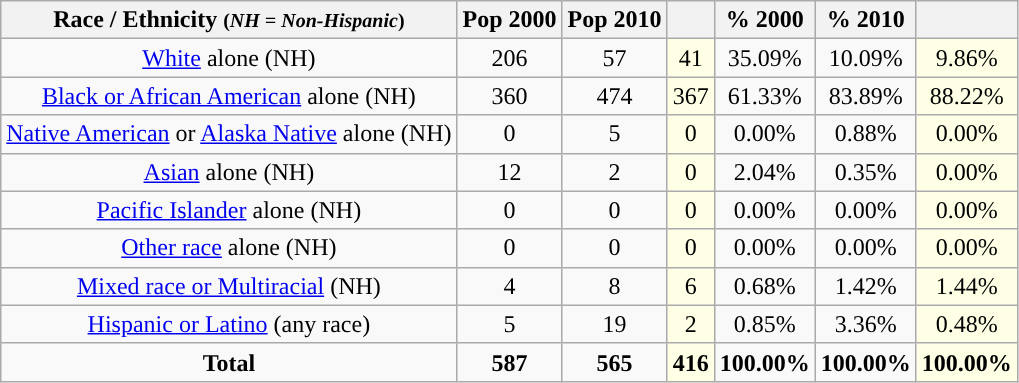<table class="wikitable" style="text-align:center;">
<tr>
<th>Race / Ethnicity <small>(<em>NH = Non-Hispanic</em>)</small></th>
<th>Pop 2000</th>
<th>Pop 2010</th>
<th></th>
<th>% 2000</th>
<th>% 2010</th>
<th></th>
</tr>
<tr>
<td><a href='#'>White</a> alone (NH)</td>
<td>206</td>
<td>57</td>
<td style='background: #ffffe6;'>41</td>
<td>35.09%</td>
<td>10.09%</td>
<td style='background: #ffffe6;'>9.86%</td>
</tr>
<tr>
<td><a href='#'>Black or African American</a> alone (NH)</td>
<td>360</td>
<td>474</td>
<td style='background: #ffffe6;'>367</td>
<td>61.33%</td>
<td>83.89%</td>
<td style='background: #ffffe6;'>88.22%</td>
</tr>
<tr>
<td><a href='#'>Native American</a> or <a href='#'>Alaska Native</a> alone (NH)</td>
<td>0</td>
<td>5</td>
<td style='background: #ffffe6;'>0</td>
<td>0.00%</td>
<td>0.88%</td>
<td style='background: #ffffe6;'>0.00%</td>
</tr>
<tr>
<td><a href='#'>Asian</a> alone (NH)</td>
<td>12</td>
<td>2</td>
<td style='background: #ffffe6;'>0</td>
<td>2.04%</td>
<td>0.35%</td>
<td style='background: #ffffe6;'>0.00%</td>
</tr>
<tr>
<td><a href='#'>Pacific Islander</a> alone (NH)</td>
<td>0</td>
<td>0</td>
<td style='background: #ffffe6;'>0</td>
<td>0.00%</td>
<td>0.00%</td>
<td style='background: #ffffe6;'>0.00%</td>
</tr>
<tr>
<td><a href='#'>Other race</a> alone (NH)</td>
<td>0</td>
<td>0</td>
<td style='background: #ffffe6;'>0</td>
<td>0.00%</td>
<td>0.00%</td>
<td style='background: #ffffe6;'>0.00%</td>
</tr>
<tr>
<td><a href='#'>Mixed race or Multiracial</a> (NH)</td>
<td>4</td>
<td>8</td>
<td style='background: #ffffe6;'>6</td>
<td>0.68%</td>
<td>1.42%</td>
<td style='background: #ffffe6;'>1.44%</td>
</tr>
<tr>
<td><a href='#'>Hispanic or Latino</a> (any race)</td>
<td>5</td>
<td>19</td>
<td style='background: #ffffe6;'>2</td>
<td>0.85%</td>
<td>3.36%</td>
<td style='background: #ffffe6;'>0.48%</td>
</tr>
<tr>
<td><strong>Total</strong></td>
<td><strong>587</strong></td>
<td><strong>565</strong></td>
<td style='background: #ffffe6;'><strong>416</strong></td>
<td><strong>100.00%</strong></td>
<td><strong>100.00%</strong></td>
<td style='background: #ffffe6;'><strong>100.00%</strong></td>
</tr>
</table>
